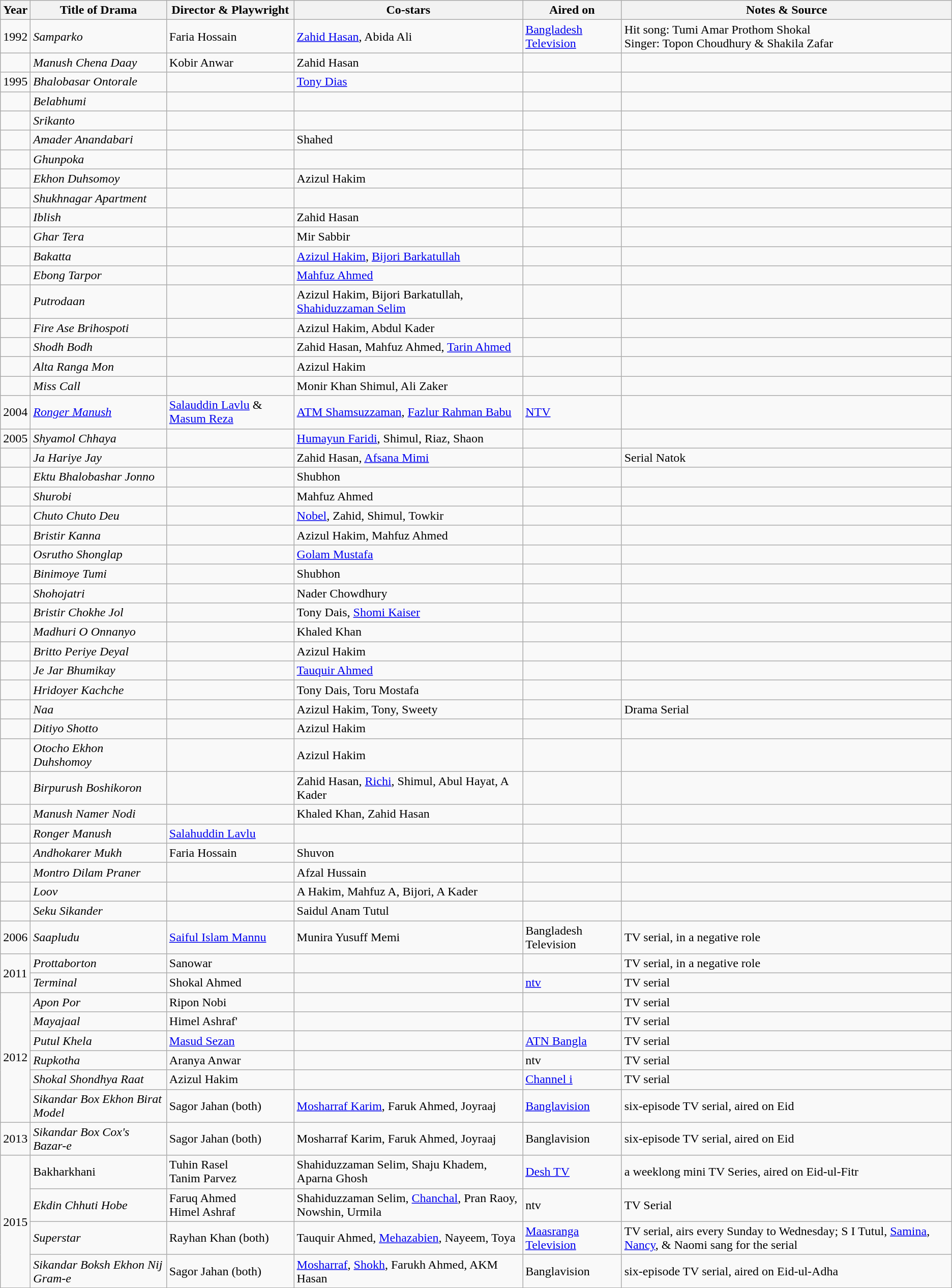<table class="wikitable sortable">
<tr>
<th>Year</th>
<th>Title of Drama</th>
<th>Director & Playwright</th>
<th>Co-stars</th>
<th>Aired on</th>
<th>Notes & Source</th>
</tr>
<tr>
<td>1992</td>
<td><em>Samparko</em></td>
<td>Faria Hossain</td>
<td><a href='#'>Zahid Hasan</a>, Abida Ali</td>
<td><a href='#'>Bangladesh Television</a></td>
<td>Hit song: Tumi Amar Prothom Shokal<br> Singer: Topon Choudhury & Shakila Zafar</td>
</tr>
<tr>
<td></td>
<td><em>Manush Chena Daay</em></td>
<td>Kobir Anwar</td>
<td>Zahid Hasan</td>
<td></td>
<td></td>
</tr>
<tr>
<td>1995</td>
<td><em>Bhalobasar Ontorale </em></td>
<td></td>
<td><a href='#'>Tony Dias</a></td>
<td></td>
<td></td>
</tr>
<tr>
<td></td>
<td><em>Belabhumi</em></td>
<td></td>
<td></td>
<td></td>
<td></td>
</tr>
<tr>
<td></td>
<td><em>Srikanto</em></td>
<td></td>
<td></td>
<td></td>
<td></td>
</tr>
<tr>
<td></td>
<td><em>Amader Anandabari</em></td>
<td></td>
<td>Shahed</td>
<td></td>
<td></td>
</tr>
<tr>
<td></td>
<td><em>Ghunpoka</em></td>
<td></td>
<td></td>
<td></td>
<td></td>
</tr>
<tr>
<td></td>
<td><em>Ekhon Duhsomoy</em></td>
<td></td>
<td>Azizul Hakim</td>
<td></td>
<td></td>
</tr>
<tr>
<td></td>
<td><em>Shukhnagar Apartment</em></td>
<td></td>
<td></td>
<td></td>
<td></td>
</tr>
<tr>
<td></td>
<td><em>Iblish</em></td>
<td></td>
<td>Zahid Hasan</td>
<td></td>
<td></td>
</tr>
<tr>
<td></td>
<td><em>Ghar Tera</em></td>
<td></td>
<td>Mir Sabbir</td>
<td></td>
<td></td>
</tr>
<tr>
<td></td>
<td><em>Bakatta</em></td>
<td></td>
<td><a href='#'>Azizul Hakim</a>, <a href='#'>Bijori Barkatullah</a></td>
<td></td>
<td></td>
</tr>
<tr>
<td></td>
<td><em>Ebong Tarpor</em></td>
<td></td>
<td><a href='#'>Mahfuz Ahmed</a></td>
<td></td>
<td></td>
</tr>
<tr>
<td></td>
<td><em>Putrodaan</em></td>
<td></td>
<td>Azizul Hakim, Bijori Barkatullah, <a href='#'>Shahiduzzaman Selim</a></td>
<td></td>
<td></td>
</tr>
<tr>
<td></td>
<td><em>Fire Ase Brihospoti </em></td>
<td></td>
<td>Azizul Hakim, Abdul Kader</td>
<td></td>
<td></td>
</tr>
<tr>
<td></td>
<td><em>Shodh Bodh</em></td>
<td></td>
<td>Zahid Hasan, Mahfuz Ahmed, <a href='#'>Tarin Ahmed</a></td>
<td></td>
<td></td>
</tr>
<tr>
<td></td>
<td><em>Alta Ranga Mon</em></td>
<td></td>
<td>Azizul Hakim</td>
<td></td>
<td></td>
</tr>
<tr>
<td></td>
<td><em>Miss Call</em></td>
<td></td>
<td>Monir Khan Shimul, Ali Zaker</td>
<td></td>
<td></td>
</tr>
<tr>
<td>2004</td>
<td><em><a href='#'>Ronger Manush</a></em></td>
<td><a href='#'>Salauddin Lavlu</a> & <a href='#'>Masum Reza</a></td>
<td><a href='#'>ATM Shamsuzzaman</a>, <a href='#'>Fazlur Rahman Babu</a></td>
<td><a href='#'>NTV</a></td>
<td></td>
</tr>
<tr>
<td>2005</td>
<td><em>Shyamol Chhaya</em></td>
<td></td>
<td><a href='#'>Humayun Faridi</a>, Shimul, Riaz, Shaon</td>
<td></td>
<td></td>
</tr>
<tr>
<td></td>
<td><em>Ja Hariye Jay</em></td>
<td></td>
<td>Zahid Hasan, <a href='#'>Afsana Mimi</a></td>
<td></td>
<td>Serial Natok</td>
</tr>
<tr>
<td></td>
<td><em>Ektu Bhalobashar Jonno</em></td>
<td></td>
<td>Shubhon</td>
<td></td>
<td></td>
</tr>
<tr>
<td></td>
<td><em>Shurobi</em></td>
<td></td>
<td>Mahfuz Ahmed</td>
<td></td>
<td></td>
</tr>
<tr>
<td></td>
<td><em>Chuto Chuto Deu</em></td>
<td></td>
<td><a href='#'>Nobel</a>, Zahid, Shimul, Towkir</td>
<td></td>
<td></td>
</tr>
<tr>
<td></td>
<td><em>Bristir Kanna</em></td>
<td></td>
<td>Azizul Hakim, Mahfuz Ahmed</td>
<td></td>
<td></td>
</tr>
<tr>
<td></td>
<td><em>Osrutho Shonglap</em></td>
<td></td>
<td><a href='#'>Golam Mustafa</a></td>
<td></td>
<td></td>
</tr>
<tr>
<td></td>
<td><em>Binimoye Tumi</em></td>
<td></td>
<td>Shubhon</td>
<td></td>
<td></td>
</tr>
<tr>
<td></td>
<td><em>Shohojatri</em></td>
<td></td>
<td>Nader Chowdhury</td>
<td></td>
<td></td>
</tr>
<tr>
<td></td>
<td><em>Bristir Chokhe Jol</em></td>
<td></td>
<td>Tony Dais, <a href='#'>Shomi Kaiser</a></td>
<td></td>
<td></td>
</tr>
<tr>
<td></td>
<td><em>Madhuri O Onnanyo</em></td>
<td></td>
<td>Khaled Khan</td>
<td></td>
<td></td>
</tr>
<tr>
<td></td>
<td><em>Britto Periye Deyal</em></td>
<td></td>
<td>Azizul Hakim</td>
<td></td>
<td></td>
</tr>
<tr>
<td></td>
<td><em>Je Jar Bhumikay</em></td>
<td></td>
<td><a href='#'>Tauquir Ahmed</a></td>
<td></td>
<td></td>
</tr>
<tr>
<td></td>
<td><em>Hridoyer Kachche</em></td>
<td></td>
<td>Tony Dais, Toru Mostafa</td>
<td></td>
<td></td>
</tr>
<tr>
<td></td>
<td><em>Naa</em></td>
<td></td>
<td>Azizul Hakim, Tony, Sweety</td>
<td></td>
<td>Drama Serial</td>
</tr>
<tr>
<td></td>
<td><em>Ditiyo Shotto</em></td>
<td></td>
<td>Azizul Hakim</td>
<td></td>
<td></td>
</tr>
<tr>
<td></td>
<td><em>Otocho Ekhon Duhshomoy</em></td>
<td></td>
<td>Azizul Hakim</td>
<td></td>
<td></td>
</tr>
<tr>
<td></td>
<td><em>Birpurush Boshikoron</em></td>
<td></td>
<td>Zahid Hasan, <a href='#'>Richi</a>, Shimul, Abul Hayat, A Kader</td>
<td></td>
<td></td>
</tr>
<tr>
<td></td>
<td><em>Manush Namer Nodi</em></td>
<td></td>
<td>Khaled Khan, Zahid Hasan</td>
<td></td>
<td></td>
</tr>
<tr>
<td></td>
<td><em>Ronger Manush</em></td>
<td><a href='#'>Salahuddin Lavlu</a></td>
<td></td>
<td></td>
<td></td>
</tr>
<tr>
<td></td>
<td><em>Andhokarer Mukh</em></td>
<td>Faria Hossain</td>
<td>Shuvon</td>
<td></td>
<td></td>
</tr>
<tr>
<td></td>
<td><em>Montro Dilam Praner</em></td>
<td></td>
<td>Afzal Hussain</td>
<td></td>
<td></td>
</tr>
<tr>
<td></td>
<td><em>Loov</em></td>
<td></td>
<td>A Hakim, Mahfuz A, Bijori, A Kader</td>
<td></td>
<td></td>
</tr>
<tr>
<td></td>
<td><em>Seku Sikander</em></td>
<td></td>
<td>Saidul Anam Tutul</td>
<td></td>
<td></td>
</tr>
<tr>
<td>2006</td>
<td><em>Saapludu</em></td>
<td><a href='#'>Saiful Islam Mannu</a></td>
<td>Munira Yusuff Memi</td>
<td>Bangladesh Television</td>
<td>TV serial, in a negative role</td>
</tr>
<tr>
<td rowspan="2">2011</td>
<td><em>Prottaborton</em></td>
<td>Sanowar</td>
<td></td>
<td></td>
<td>TV serial, in a negative role</td>
</tr>
<tr>
<td><em>Terminal</em></td>
<td>Shokal Ahmed</td>
<td></td>
<td><a href='#'>ntv</a></td>
<td>TV serial</td>
</tr>
<tr>
<td rowspan="6">2012</td>
<td><em>Apon Por</em></td>
<td>Ripon Nobi</td>
<td></td>
<td></td>
<td>TV serial</td>
</tr>
<tr>
<td><em>Mayajaal</em></td>
<td>Himel Ashraf'</td>
<td></td>
<td></td>
<td>TV serial</td>
</tr>
<tr>
<td><em>Putul Khela</em></td>
<td><a href='#'>Masud Sezan</a></td>
<td></td>
<td><a href='#'>ATN Bangla</a></td>
<td>TV serial</td>
</tr>
<tr>
<td><em>Rupkotha</em></td>
<td>Aranya Anwar</td>
<td></td>
<td>ntv</td>
<td>TV serial</td>
</tr>
<tr>
<td><em>Shokal Shondhya Raat</em></td>
<td>Azizul Hakim</td>
<td></td>
<td><a href='#'>Channel i</a></td>
<td>TV serial</td>
</tr>
<tr>
<td><em>Sikandar Box Ekhon Birat Model</em></td>
<td>Sagor Jahan (both)</td>
<td><a href='#'>Mosharraf Karim</a>, Faruk Ahmed, Joyraaj</td>
<td><a href='#'>Banglavision</a></td>
<td>six-episode TV serial, aired on Eid</td>
</tr>
<tr>
<td>2013</td>
<td><em>Sikandar Box Cox's Bazar-e</em></td>
<td>Sagor Jahan (both)</td>
<td>Mosharraf Karim, Faruk Ahmed, Joyraaj</td>
<td>Banglavision</td>
<td>six-episode TV serial, aired on Eid</td>
</tr>
<tr>
<td rowspan="4">2015</td>
<td>Bakharkhani</td>
<td>Tuhin Rasel<br> Tanim Parvez</td>
<td>Shahiduzzaman Selim, Shaju Khadem, Aparna Ghosh</td>
<td><a href='#'>Desh TV</a></td>
<td>a weeklong mini TV Series, aired on Eid-ul-Fitr</td>
</tr>
<tr>
<td><em>Ekdin Chhuti Hobe</em></td>
<td>Faruq Ahmed <br> Himel Ashraf</td>
<td>Shahiduzzaman Selim, <a href='#'>Chanchal</a>, Pran Raoy, Nowshin, Urmila</td>
<td>ntv</td>
<td>TV Serial</td>
</tr>
<tr>
<td><em>Superstar</em></td>
<td>Rayhan Khan (both)</td>
<td>Tauquir Ahmed, <a href='#'>Mehazabien</a>, Nayeem, Toya</td>
<td><a href='#'>Maasranga Television</a></td>
<td>TV serial, airs every Sunday to Wednesday; S I Tutul, <a href='#'>Samina</a>, <a href='#'>Nancy</a>, & Naomi sang for the serial</td>
</tr>
<tr>
<td><em>Sikandar Boksh Ekhon Nij Gram-e</em></td>
<td>Sagor Jahan (both)</td>
<td><a href='#'>Mosharraf</a>, <a href='#'>Shokh</a>, Farukh Ahmed, AKM Hasan</td>
<td>Banglavision</td>
<td>six-episode TV serial, aired on Eid-ul-Adha</td>
</tr>
</table>
